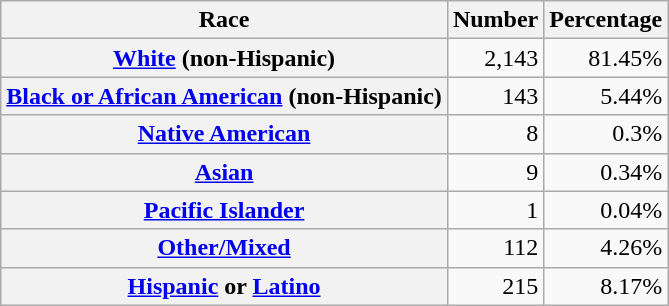<table class="wikitable" style="text-align:right">
<tr>
<th scope="col">Race</th>
<th scope="col">Number</th>
<th scope="col">Percentage</th>
</tr>
<tr>
<th scope="row"><a href='#'>White</a> (non-Hispanic)</th>
<td>2,143</td>
<td>81.45%</td>
</tr>
<tr>
<th scope="row"><a href='#'>Black or African American</a> (non-Hispanic)</th>
<td>143</td>
<td>5.44%</td>
</tr>
<tr>
<th scope="row"><a href='#'>Native American</a></th>
<td>8</td>
<td>0.3%</td>
</tr>
<tr>
<th scope="row"><a href='#'>Asian</a></th>
<td>9</td>
<td>0.34%</td>
</tr>
<tr>
<th scope="row"><a href='#'>Pacific Islander</a></th>
<td>1</td>
<td>0.04%</td>
</tr>
<tr>
<th scope="row"><a href='#'>Other/Mixed</a></th>
<td>112</td>
<td>4.26%</td>
</tr>
<tr>
<th scope="row"><a href='#'>Hispanic</a> or <a href='#'>Latino</a></th>
<td>215</td>
<td>8.17%</td>
</tr>
</table>
